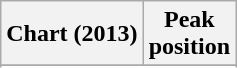<table class="wikitable sortable">
<tr>
<th>Chart (2013)</th>
<th>Peak<br>position</th>
</tr>
<tr>
</tr>
<tr>
</tr>
</table>
